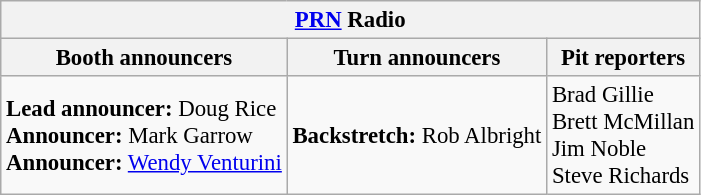<table class="wikitable" style="font-size: 95%">
<tr>
<th colspan="3"><a href='#'>PRN</a> Radio</th>
</tr>
<tr>
<th>Booth announcers</th>
<th>Turn announcers</th>
<th>Pit reporters</th>
</tr>
<tr>
<td><strong>Lead announcer:</strong> Doug Rice<br><strong>Announcer:</strong> Mark Garrow<br><strong>Announcer:</strong> <a href='#'>Wendy Venturini</a></td>
<td><strong>Backstretch:</strong> Rob Albright</td>
<td>Brad Gillie<br>Brett McMillan<br>Jim Noble<br>Steve Richards</td>
</tr>
</table>
